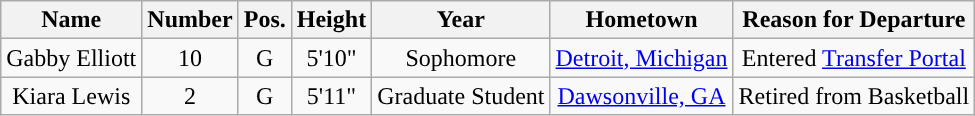<table class="wikitable sortable" border="1" style="text-align: center;">
<tr align=center>
<th>Name</th>
<th>Number</th>
<th>Pos.</th>
<th>Height</th>
<th>Year</th>
<th>Hometown</th>
<th>Reason for Departure</th>
</tr>
<tr>
<td>Gabby Elliott</td>
<td>10</td>
<td>G</td>
<td>5'10"</td>
<td>Sophomore</td>
<td><a href='#'>Detroit, Michigan</a></td>
<td>Entered <a href='#'>Transfer Portal</a></td>
</tr>
<tr>
<td>Kiara Lewis</td>
<td>2</td>
<td>G</td>
<td>5'11"</td>
<td>Graduate Student</td>
<td><a href='#'>Dawsonville, GA</a></td>
<td>Retired from Basketball</td>
</tr>
</table>
